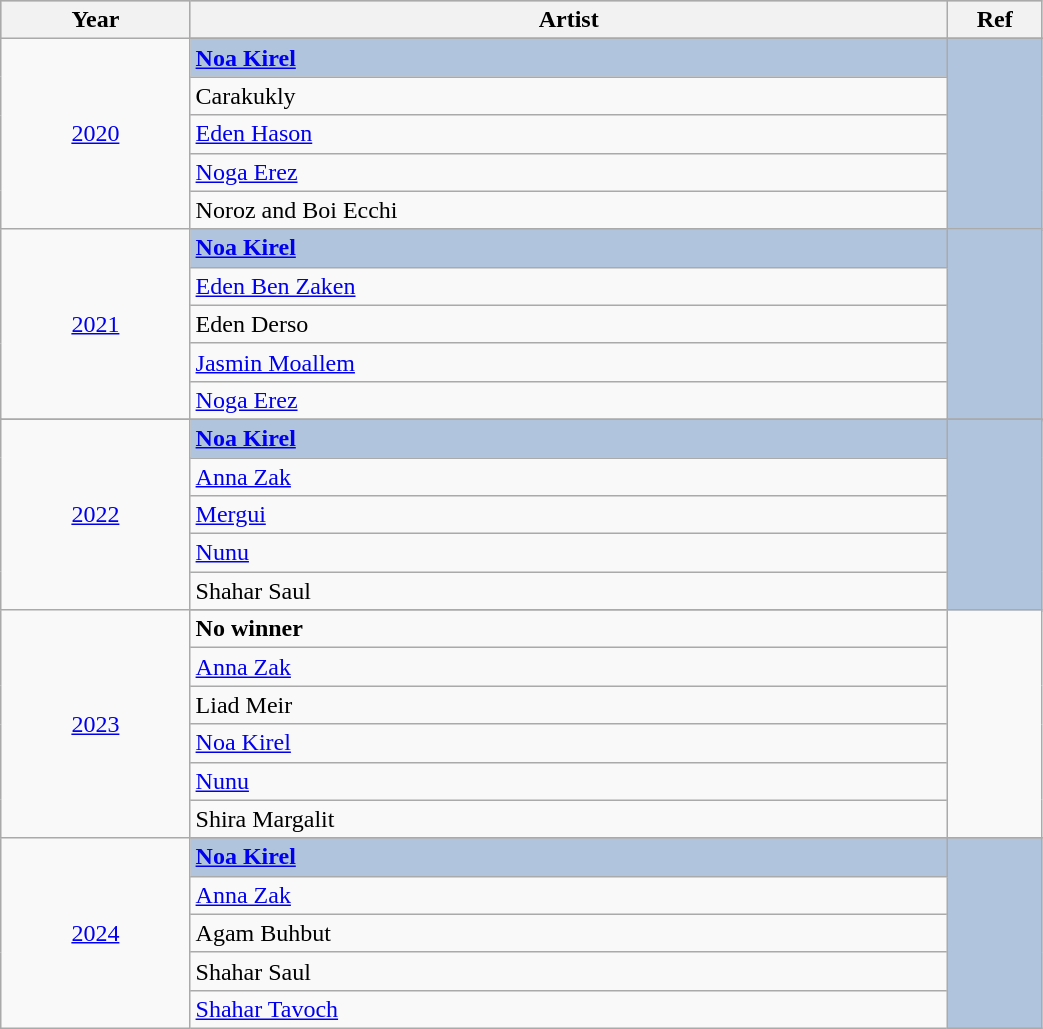<table class="wikitable" style="width:55%;">
<tr style="background:#bebebe;">
<th style="width:10%;">Year</th>
<th style="width:40%;">Artist</th>
<th style="width:5%;">Ref</th>
</tr>
<tr>
<td rowspan="6" align="center"><a href='#'>2020</a></td>
</tr>
<tr style="background:#B0C4DE">
<td><strong><a href='#'>Noa Kirel</a></strong></td>
<td rowspan="6" align="center"></td>
</tr>
<tr>
<td>Carakukly</td>
</tr>
<tr>
<td><a href='#'>Eden Hason</a></td>
</tr>
<tr>
<td><a href='#'>Noga Erez</a></td>
</tr>
<tr>
<td>Noroz and Boi Ecchi</td>
</tr>
<tr>
<td rowspan="6" align="center"><a href='#'>2021</a></td>
</tr>
<tr style="background:#B0C4DE">
<td><strong><a href='#'>Noa Kirel</a></strong></td>
<td rowspan="6" align="center"></td>
</tr>
<tr>
<td><a href='#'>Eden Ben Zaken</a></td>
</tr>
<tr>
<td>Eden Derso</td>
</tr>
<tr>
<td><a href='#'>Jasmin Moallem</a></td>
</tr>
<tr>
<td><a href='#'>Noga Erez</a></td>
</tr>
<tr>
</tr>
<tr>
<td rowspan="6" align="center"><a href='#'>2022</a></td>
</tr>
<tr style="background:#B0C4DE">
<td><strong><a href='#'>Noa Kirel</a></strong></td>
<td rowspan="6" align="center"></td>
</tr>
<tr>
<td><a href='#'>Anna Zak</a></td>
</tr>
<tr>
<td><a href='#'>Mergui</a></td>
</tr>
<tr>
<td><a href='#'>Nunu</a></td>
</tr>
<tr>
<td>Shahar Saul</td>
</tr>
<tr>
<td rowspan="7" align="center"><a href='#'>2023</a></td>
</tr>
<tr>
<td><strong>No winner</strong></td>
<td rowspan="6" align="center"></td>
</tr>
<tr>
<td><a href='#'>Anna Zak</a></td>
</tr>
<tr>
<td>Liad Meir</td>
</tr>
<tr>
<td><a href='#'>Noa Kirel</a></td>
</tr>
<tr>
<td><a href='#'>Nunu</a></td>
</tr>
<tr>
<td>Shira Margalit</td>
</tr>
<tr>
<td rowspan="6" align="center"><a href='#'>2024</a></td>
</tr>
<tr style="background:#B0C4DE">
<td><strong><a href='#'>Noa Kirel</a></strong></td>
<td rowspan="6" align="center"></td>
</tr>
<tr>
<td><a href='#'>Anna Zak</a></td>
</tr>
<tr>
<td>Agam Buhbut</td>
</tr>
<tr>
<td>Shahar Saul</td>
</tr>
<tr>
<td><a href='#'>Shahar Tavoch</a></td>
</tr>
</table>
